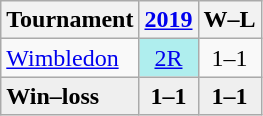<table class="wikitable" style=text-align:center>
<tr>
<th>Tournament</th>
<th><a href='#'>2019</a></th>
<th>W–L</th>
</tr>
<tr>
<td align=left><a href='#'>Wimbledon</a></td>
<td bgcolor=afeeee><a href='#'>2R</a></td>
<td>1–1</td>
</tr>
<tr style=background:#efefef;font-weight:bold>
<td align=left>Win–loss</td>
<td>1–1</td>
<td>1–1</td>
</tr>
</table>
